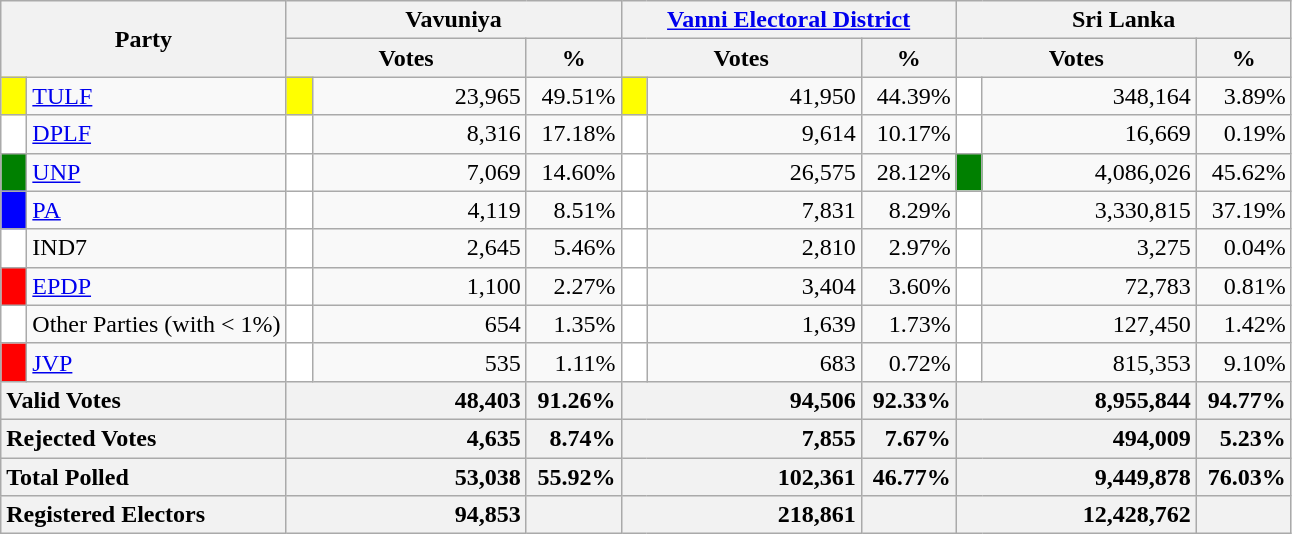<table class="wikitable">
<tr>
<th colspan="2" width="144px"rowspan="2">Party</th>
<th colspan="3" width="216px">Vavuniya</th>
<th colspan="3" width="216px"><a href='#'>Vanni Electoral District</a></th>
<th colspan="3" width="216px">Sri Lanka</th>
</tr>
<tr>
<th colspan="2" width="144px">Votes</th>
<th>%</th>
<th colspan="2" width="144px">Votes</th>
<th>%</th>
<th colspan="2" width="144px">Votes</th>
<th>%</th>
</tr>
<tr>
<td style="background-color:yellow;" width="10px"></td>
<td style="text-align:left;"><a href='#'>TULF</a></td>
<td style="background-color:yellow;" width="10px"></td>
<td style="text-align:right;">23,965</td>
<td style="text-align:right;">49.51%</td>
<td style="background-color:yellow;" width="10px"></td>
<td style="text-align:right;">41,950</td>
<td style="text-align:right;">44.39%</td>
<td style="background-color:white;" width="10px"></td>
<td style="text-align:right;">348,164</td>
<td style="text-align:right;">3.89%</td>
</tr>
<tr>
<td style="background-color:white;" width="10px"></td>
<td style="text-align:left;"><a href='#'>DPLF</a></td>
<td style="background-color:white;" width="10px"></td>
<td style="text-align:right;">8,316</td>
<td style="text-align:right;">17.18%</td>
<td style="background-color:white;" width="10px"></td>
<td style="text-align:right;">9,614</td>
<td style="text-align:right;">10.17%</td>
<td style="background-color:white;" width="10px"></td>
<td style="text-align:right;">16,669</td>
<td style="text-align:right;">0.19%</td>
</tr>
<tr>
<td style="background-color:green;" width="10px"></td>
<td style="text-align:left;"><a href='#'>UNP</a></td>
<td style="background-color:white;" width="10px"></td>
<td style="text-align:right;">7,069</td>
<td style="text-align:right;">14.60%</td>
<td style="background-color:white;" width="10px"></td>
<td style="text-align:right;">26,575</td>
<td style="text-align:right;">28.12%</td>
<td style="background-color:green;" width="10px"></td>
<td style="text-align:right;">4,086,026</td>
<td style="text-align:right;">45.62%</td>
</tr>
<tr>
<td style="background-color:blue;" width="10px"></td>
<td style="text-align:left;"><a href='#'>PA</a></td>
<td style="background-color:white;" width="10px"></td>
<td style="text-align:right;">4,119</td>
<td style="text-align:right;">8.51%</td>
<td style="background-color:white;" width="10px"></td>
<td style="text-align:right;">7,831</td>
<td style="text-align:right;">8.29%</td>
<td style="background-color:white;" width="10px"></td>
<td style="text-align:right;">3,330,815</td>
<td style="text-align:right;">37.19%</td>
</tr>
<tr>
<td style="background-color:white;" width="10px"></td>
<td style="text-align:left;">IND7</td>
<td style="background-color:white;" width="10px"></td>
<td style="text-align:right;">2,645</td>
<td style="text-align:right;">5.46%</td>
<td style="background-color:white;" width="10px"></td>
<td style="text-align:right;">2,810</td>
<td style="text-align:right;">2.97%</td>
<td style="background-color:white;" width="10px"></td>
<td style="text-align:right;">3,275</td>
<td style="text-align:right;">0.04%</td>
</tr>
<tr>
<td style="background-color:red;" width="10px"></td>
<td style="text-align:left;"><a href='#'>EPDP</a></td>
<td style="background-color:white;" width="10px"></td>
<td style="text-align:right;">1,100</td>
<td style="text-align:right;">2.27%</td>
<td style="background-color:white;" width="10px"></td>
<td style="text-align:right;">3,404</td>
<td style="text-align:right;">3.60%</td>
<td style="background-color:white;" width="10px"></td>
<td style="text-align:right;">72,783</td>
<td style="text-align:right;">0.81%</td>
</tr>
<tr>
<td style="background-color:white;" width="10px"></td>
<td style="text-align:left;">Other Parties (with < 1%)</td>
<td style="background-color:white;" width="10px"></td>
<td style="text-align:right;">654</td>
<td style="text-align:right;">1.35%</td>
<td style="background-color:white;" width="10px"></td>
<td style="text-align:right;">1,639</td>
<td style="text-align:right;">1.73%</td>
<td style="background-color:white;" width="10px"></td>
<td style="text-align:right;">127,450</td>
<td style="text-align:right;">1.42%</td>
</tr>
<tr>
<td style="background-color:red;" width="10px"></td>
<td style="text-align:left;"><a href='#'>JVP</a></td>
<td style="background-color:white;" width="10px"></td>
<td style="text-align:right;">535</td>
<td style="text-align:right;">1.11%</td>
<td style="background-color:white;" width="10px"></td>
<td style="text-align:right;">683</td>
<td style="text-align:right;">0.72%</td>
<td style="background-color:white;" width="10px"></td>
<td style="text-align:right;">815,353</td>
<td style="text-align:right;">9.10%</td>
</tr>
<tr>
<th colspan="2" width="144px"style="text-align:left;">Valid Votes</th>
<th style="text-align:right;"colspan="2" width="144px">48,403</th>
<th style="text-align:right;">91.26%</th>
<th style="text-align:right;"colspan="2" width="144px">94,506</th>
<th style="text-align:right;">92.33%</th>
<th style="text-align:right;"colspan="2" width="144px">8,955,844</th>
<th style="text-align:right;">94.77%</th>
</tr>
<tr>
<th colspan="2" width="144px"style="text-align:left;">Rejected Votes</th>
<th style="text-align:right;"colspan="2" width="144px">4,635</th>
<th style="text-align:right;">8.74%</th>
<th style="text-align:right;"colspan="2" width="144px">7,855</th>
<th style="text-align:right;">7.67%</th>
<th style="text-align:right;"colspan="2" width="144px">494,009</th>
<th style="text-align:right;">5.23%</th>
</tr>
<tr>
<th colspan="2" width="144px"style="text-align:left;">Total Polled</th>
<th style="text-align:right;"colspan="2" width="144px">53,038</th>
<th style="text-align:right;">55.92%</th>
<th style="text-align:right;"colspan="2" width="144px">102,361</th>
<th style="text-align:right;">46.77%</th>
<th style="text-align:right;"colspan="2" width="144px">9,449,878</th>
<th style="text-align:right;">76.03%</th>
</tr>
<tr>
<th colspan="2" width="144px"style="text-align:left;">Registered Electors</th>
<th style="text-align:right;"colspan="2" width="144px">94,853</th>
<th></th>
<th style="text-align:right;"colspan="2" width="144px">218,861</th>
<th></th>
<th style="text-align:right;"colspan="2" width="144px">12,428,762</th>
<th></th>
</tr>
</table>
